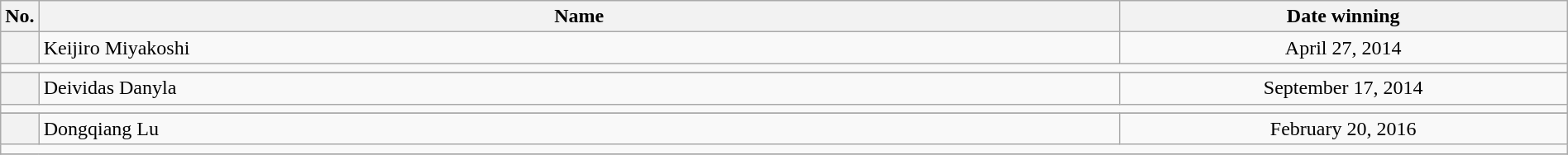<table class="wikitable" width=100%>
<tr>
<th style="width:1%;">No.</th>
<th style="width:70%;">Name</th>
<th style="width:29%;">Date winning</th>
</tr>
<tr align=center>
<th></th>
<td align=left> Keijiro Miyakoshi</td>
<td>April 27, 2014</td>
</tr>
<tr>
<td colspan="6"></td>
</tr>
<tr>
</tr>
<tr align=center>
<th></th>
<td align=left> Deividas Danyla</td>
<td>September 17, 2014</td>
</tr>
<tr>
<td colspan="6"></td>
</tr>
<tr>
</tr>
<tr align=center>
<th></th>
<td align=left> Dongqiang Lu</td>
<td>February 20, 2016</td>
</tr>
<tr>
<td colspan="6"></td>
</tr>
<tr>
</tr>
</table>
